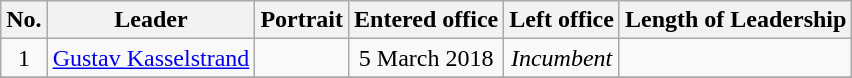<table class="wikitable" style="text-align: center;">
<tr>
<th>No.</th>
<th>Leader</th>
<th>Portrait</th>
<th>Entered office</th>
<th>Left office</th>
<th>Length of Leadership</th>
</tr>
<tr>
<td>1</td>
<td><a href='#'>Gustav Kasselstrand</a></td>
<td></td>
<td>5 March 2018</td>
<td><em>Incumbent</em></td>
<td></td>
</tr>
<tr>
</tr>
</table>
